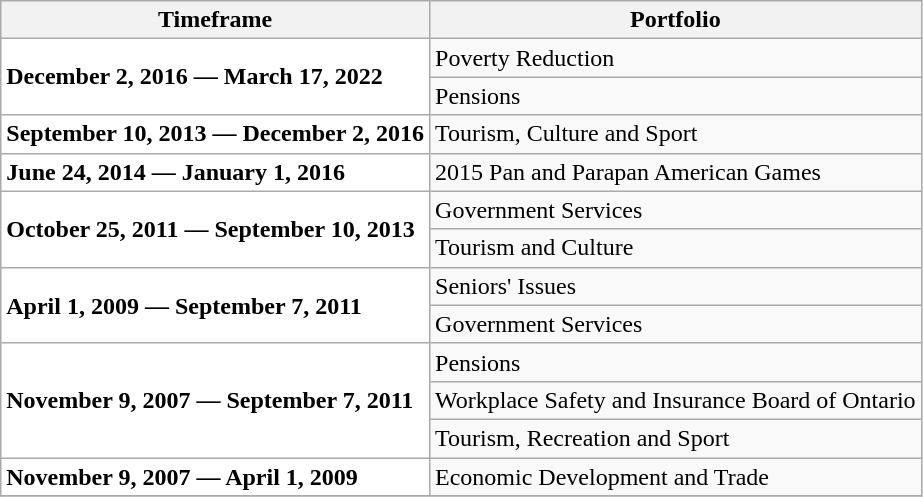<table class="wikitable">
<tr>
<th>Timeframe</th>
<th>Portfolio</th>
</tr>
<tr>
<th rowspan=2 style="text-align:left;background-color:#FFFFFF;">December 2, 2016 — March 17, 2022</th>
<td>Poverty Reduction</td>
</tr>
<tr>
<td>Pensions</td>
</tr>
<tr>
<th style="text-align:left;background-color:#FFFFFF;"><strong>September 10, 2013 — December 2, 2016</strong></th>
<td>Tourism, Culture and Sport</td>
</tr>
<tr>
<th style="text-align:left;background-color:#FFFFFF;"><strong>June 24, 2014 — January 1, 2016</strong></th>
<td>2015 Pan and Parapan American Games</td>
</tr>
<tr>
<th rowspan=2 style="text-align:left;background-color:#FFFFFF;">October 25, 2011 — September 10, 2013</th>
<td>Government Services</td>
</tr>
<tr>
<td>Tourism and Culture</td>
</tr>
<tr>
<th rowspan=2 style="text-align:left;background-color:#FFFFFF;">April 1, 2009 — September 7, 2011</th>
<td>Seniors' Issues</td>
</tr>
<tr>
<td>Government Services</td>
</tr>
<tr>
<th rowspan=3 style="text-align:left;background-color:#FFFFFF;">November 9, 2007 — September 7, 2011</th>
<td>Pensions</td>
</tr>
<tr>
<td>Workplace Safety and Insurance Board of Ontario</td>
</tr>
<tr>
<td>Tourism, Recreation and Sport</td>
</tr>
<tr>
<th style="text-align:left;background-color:#FFFFFF;"><strong>November 9, 2007 — April 1, 2009</strong></th>
<td>Economic Development and Trade</td>
</tr>
<tr>
</tr>
</table>
